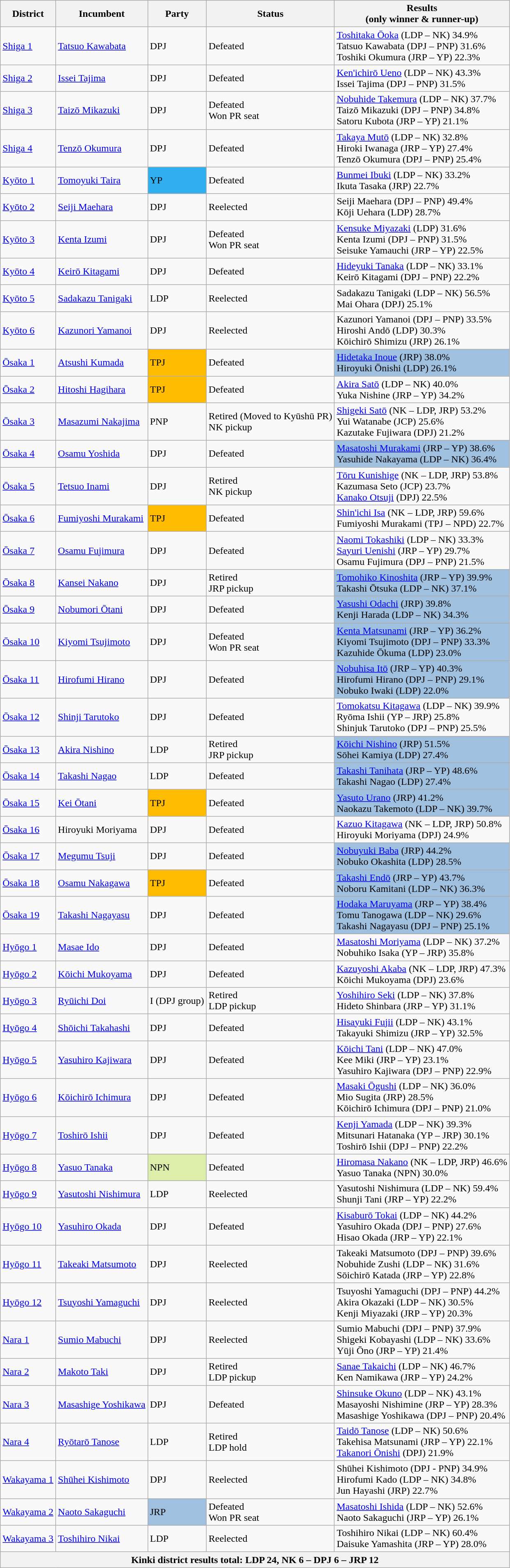<table class="wikitable">
<tr>
<th>District</th>
<th>Incumbent</th>
<th>Party</th>
<th>Status</th>
<th>Results<br>(only winner & runner-up)</th>
</tr>
<tr>
<td><a href='#'>Shiga 1</a></td>
<td><a href='#'>Tatsuo Kawabata</a></td>
<td>DPJ</td>
<td>Defeated</td>
<td><a href='#'>Toshitaka Ōoka</a> (LDP – NK) 34.9%<br>Tatsuo Kawabata (DPJ – PNP) 31.6%<br>Toshiki Okumura (JRP – YP) 22.3%</td>
</tr>
<tr>
<td><a href='#'>Shiga 2</a></td>
<td><a href='#'>Issei Tajima</a></td>
<td>DPJ</td>
<td>Defeated</td>
<td><a href='#'>Ken'ichirō Ueno</a> (LDP – NK) 43.3%<br>Issei Tajima (DPJ – PNP) 31.5%</td>
</tr>
<tr>
<td><a href='#'>Shiga 3</a></td>
<td><a href='#'>Taizō Mikazuki</a></td>
<td>DPJ</td>
<td>Defeated<br>Won PR seat</td>
<td><a href='#'>Nobuhide Takemura</a> (LDP – NK) 37.7%<br>Taizō Mikazuki (DPJ – PNP) 34.8%<br>Satoru Kubota (JRP – YP) 21.1%</td>
</tr>
<tr>
<td><a href='#'>Shiga 4</a></td>
<td><a href='#'>Tenzō Okumura</a></td>
<td>DPJ</td>
<td>Defeated</td>
<td><a href='#'>Takaya Mutō</a> (LDP – NK) 32.8%<br>Hiroki Iwanaga (JRP – YP) 27.4%<br>Tenzō Okumura (DPJ – PNP) 25.4%</td>
</tr>
<tr>
<td><a href='#'>Kyōto 1</a></td>
<td><a href='#'>Tomoyuki Taira</a></td>
<td bgcolor="#30b0f0">YP</td>
<td>Defeated</td>
<td><a href='#'>Bunmei Ibuki</a> (LDP – NK) 33.2%<br>Ikuta Tasaka (JRP) 22.7%</td>
</tr>
<tr>
<td><a href='#'>Kyōto 2</a></td>
<td><a href='#'>Seiji Maehara</a></td>
<td>DPJ</td>
<td>Reelected</td>
<td>Seiji Maehara (DPJ – PNP) 49.4%<br>Kōji Uehara (LDP) 28.7%</td>
</tr>
<tr>
<td><a href='#'>Kyōto 3</a></td>
<td><a href='#'>Kenta Izumi</a></td>
<td>DPJ</td>
<td>Defeated<br>Won PR seat</td>
<td><a href='#'>Kensuke Miyazaki</a> (LDP) 31.6%<br>Kenta Izumi (DPJ – PNP) 31.5%<br>Seisuke Yamauchi (JRP – YP) 22.5%</td>
</tr>
<tr>
<td><a href='#'>Kyōto 4</a></td>
<td><a href='#'>Keirō Kitagami</a></td>
<td>DPJ</td>
<td>Defeated</td>
<td><a href='#'>Hideyuki Tanaka</a> (LDP – NK) 33.1%<br>Keirō Kitagami (DPJ – PNP) 22.2%</td>
</tr>
<tr>
<td><a href='#'>Kyōto 5</a></td>
<td><a href='#'>Sadakazu Tanigaki</a></td>
<td>LDP</td>
<td>Reelected</td>
<td>Sadakazu Tanigaki (LDP – NK) 56.5%<br>Mai Ohara (DPJ) 25.1%</td>
</tr>
<tr>
<td><a href='#'>Kyōto 6</a></td>
<td><a href='#'>Kazunori Yamanoi</a></td>
<td>DPJ</td>
<td>Reelected</td>
<td>Kazunori Yamanoi (DPJ – PNP) 33.5%<br>Hiroshi Andō (LDP) 30.3%<br>Kōichirō Shimizu (JRP) 26.1%</td>
</tr>
<tr>
<td><a href='#'>Ōsaka 1</a></td>
<td><a href='#'>Atsushi Kumada</a></td>
<td bgcolor="#FFBC00">TPJ</td>
<td>Defeated</td>
<td bgcolor="#A0C0E0"><a href='#'>Hidetaka Inoue</a> (JRP) 38.0%<br>Hiroyuki Ōnishi (LDP) 26.1%</td>
</tr>
<tr>
<td><a href='#'>Ōsaka 2</a></td>
<td><a href='#'>Hitoshi Hagihara</a></td>
<td bgcolor="#FFBC00">TPJ</td>
<td>Defeated</td>
<td><a href='#'>Akira Satō</a> (LDP – NK) 40.0%<br>Yuka Nishine (JRP – YP) 34.2%</td>
</tr>
<tr>
<td><a href='#'>Ōsaka 3</a></td>
<td><a href='#'>Masazumi Nakajima</a></td>
<td>PNP</td>
<td>Retired (Moved to Kyūshū PR)<br>NK pickup</td>
<td><a href='#'>Shigeki Satō</a> (NK – LDP, JRP) 53.2%<br>Yui Watanabe (JCP) 25.6%<br>Kazutake Fujiwara (DPJ) 21.2%</td>
</tr>
<tr>
<td><a href='#'>Ōsaka 4</a></td>
<td><a href='#'>Osamu Yoshida</a></td>
<td>DPJ</td>
<td>Defeated</td>
<td bgcolor="#A0C0E0"><a href='#'>Masatoshi Murakami</a> (JRP – YP) 38.6%<br>Yasuhide Nakayama (LDP – NK) 36.4%</td>
</tr>
<tr>
<td><a href='#'>Ōsaka 5</a></td>
<td><a href='#'>Tetsuo Inami</a></td>
<td>DPJ</td>
<td>Retired<br>NK pickup</td>
<td><a href='#'>Tōru Kunishige</a> (NK – LDP, JRP) 53.8%<br>Kazumasa Seto (JCP) 23.7%<br><a href='#'>Kanako Otsuji</a> (DPJ) 22.5%</td>
</tr>
<tr>
<td><a href='#'>Ōsaka 6</a></td>
<td><a href='#'>Fumiyoshi Murakami</a></td>
<td bgcolor="#FFBC00">TPJ</td>
<td>Defeated</td>
<td><a href='#'>Shin'ichi Isa</a> (NK – LDP, JRP) 59.6%<br>Fumiyoshi Murakami (TPJ – NPD) 22.7%</td>
</tr>
<tr>
<td><a href='#'>Ōsaka 7</a></td>
<td><a href='#'>Osamu Fujimura</a></td>
<td>DPJ</td>
<td>Defeated</td>
<td><a href='#'>Naomi Tokashiki</a> (LDP – NK) 33.3%<br><a href='#'>Sayuri Uenishi</a> (JRP – YP) 29.7%<br>Osamu Fujimura (DPJ – PNP) 21.5%</td>
</tr>
<tr>
<td><a href='#'>Ōsaka 8</a></td>
<td><a href='#'>Kansei Nakano</a></td>
<td>DPJ</td>
<td>Retired<br>JRP pickup</td>
<td bgcolor="#A0C0E0"><a href='#'>Tomohiko Kinoshita</a> (JRP – YP) 39.9%<br>Takashi Ōtsuka (LDP – NK) 37.1%</td>
</tr>
<tr>
<td><a href='#'>Ōsaka 9</a></td>
<td><a href='#'>Nobumori Ōtani</a></td>
<td>DPJ</td>
<td>Defeated</td>
<td bgcolor="#A0C0E0"><a href='#'>Yasushi Odachi</a> (JRP) 39.8%<br>Kenji Harada (LDP – NK) 34.3%</td>
</tr>
<tr>
<td><a href='#'>Ōsaka 10</a></td>
<td><a href='#'>Kiyomi Tsujimoto</a></td>
<td>DPJ</td>
<td>Defeated<br>Won PR seat</td>
<td bgcolor="#A0C0E0"><a href='#'>Kenta Matsunami</a> (JRP – YP) 36.2%<br>Kiyomi Tsujimoto (DPJ – PNP) 33.3%<br>Kazuhide Ōkuma (LDP) 23.0%</td>
</tr>
<tr>
<td><a href='#'>Ōsaka 11</a></td>
<td><a href='#'>Hirofumi Hirano</a></td>
<td>DPJ</td>
<td>Defeated</td>
<td bgcolor="#A0C0E0"><a href='#'>Nobuhisa Itō</a> (JRP – YP) 40.3%<br>Hirofumi Hirano (DPJ – PNP) 29.1%<br>Nobuko Iwaki (LDP) 22.0%</td>
</tr>
<tr>
<td><a href='#'>Ōsaka 12</a></td>
<td><a href='#'>Shinji Tarutoko</a></td>
<td>DPJ</td>
<td>Defeated</td>
<td><a href='#'>Tomokatsu Kitagawa</a> (LDP – NK) 39.9%<br>Ryōma Ishii (YP – JRP) 25.8%<br>Shinjuk Tarutoko (DPJ – PNP) 25.5%</td>
</tr>
<tr>
<td><a href='#'>Ōsaka 13</a></td>
<td><a href='#'>Akira Nishino</a></td>
<td>LDP</td>
<td>Retired<br>JRP pickup</td>
<td bgcolor="#A0C0E0"><a href='#'>Kōichi Nishino</a> (JRP) 51.5%<br>Sōhei Kamiya (LDP) 27.4%</td>
</tr>
<tr>
<td><a href='#'>Ōsaka 14</a></td>
<td><a href='#'>Takashi Nagao</a></td>
<td>LDP</td>
<td>Defeated</td>
<td bgcolor="#A0C0E0"><a href='#'>Takashi Tanihata</a> (JRP – YP) 48.6%<br>Takashi Nagao (LDP) 27.4%</td>
</tr>
<tr>
<td><a href='#'>Ōsaka 15</a></td>
<td><a href='#'>Kei Ōtani</a></td>
<td bgcolor="#FFBC00">TPJ</td>
<td>Defeated</td>
<td bgcolor="#A0C0E0"><a href='#'>Yasuto Urano</a> (JRP) 41.2%<br>Naokazu Takemoto (LDP – NK) 39.7%</td>
</tr>
<tr>
<td><a href='#'>Ōsaka 16</a></td>
<td>Hiroyuki Moriyama</td>
<td>DPJ</td>
<td>Defeated</td>
<td><a href='#'>Kazuo Kitagawa</a> (NK – LDP, JRP) 50.8%<br>Hiroyuki Moriyama (DPJ) 24.9%</td>
</tr>
<tr>
<td><a href='#'>Ōsaka 17</a></td>
<td><a href='#'>Megumu Tsuji</a></td>
<td>DPJ</td>
<td>Defeated</td>
<td bgcolor="#A0C0E0"><a href='#'>Nobuyuki Baba</a> (JRP) 44.2%<br>Nobuko Okashita (LDP) 28.5%</td>
</tr>
<tr>
<td><a href='#'>Ōsaka 18</a></td>
<td><a href='#'>Osamu Nakagawa</a></td>
<td bgcolor="#FFBC00">TPJ</td>
<td>Defeated</td>
<td bgcolor="#A0C0E0"><a href='#'>Takashi Endō</a> (JRP – YP) 43.7%<br>Noboru Kamitani (LDP – NK) 36.3%</td>
</tr>
<tr>
<td><a href='#'>Ōsaka 19</a></td>
<td><a href='#'>Takashi Nagayasu</a></td>
<td>DPJ</td>
<td>Defeated</td>
<td bgcolor="#A0C0E0"><a href='#'>Hodaka Maruyama</a> (JRP – YP) 38.4%<br>Tomu Tanogawa (LDP – NK) 29.6%<br>Takashi Nagayasu (DPJ – PNP) 25.1%</td>
</tr>
<tr>
<td><a href='#'>Hyōgo 1</a></td>
<td><a href='#'>Masae Ido</a></td>
<td>DPJ</td>
<td>Defeated</td>
<td><a href='#'>Masatoshi Moriyama</a> (LDP – NK) 37.2%<br>Nobuhiko Isaka (YP – JRP) 35.8%</td>
</tr>
<tr>
<td><a href='#'>Hyōgo 2</a></td>
<td><a href='#'>Kōichi Mukoyama</a></td>
<td>DPJ</td>
<td>Defeated</td>
<td><a href='#'>Kazuyoshi Akaba</a> (NK – LDP, JRP) 47.3%<br>Kōichi Mukoyama (DPJ) 23.6%</td>
</tr>
<tr>
<td><a href='#'>Hyōgo 3</a></td>
<td><a href='#'>Ryūichi Doi</a></td>
<td>I (DPJ group)</td>
<td>Retired<br>LDP pickup</td>
<td><a href='#'>Yoshihiro Seki</a> (LDP – NK) 37.8%<br>Hideto Shinbara (JRP – YP) 31.1%</td>
</tr>
<tr>
<td><a href='#'>Hyōgo 4</a></td>
<td><a href='#'>Shōichi Takahashi</a></td>
<td>DPJ</td>
<td>Defeated</td>
<td><a href='#'>Hisayuki Fujii</a> (LDP – NK) 43.1%<br>Takayuki Shimizu (JRP – YP) 32.5%</td>
</tr>
<tr>
<td><a href='#'>Hyōgo 5</a></td>
<td><a href='#'>Yasuhiro Kajiwara</a></td>
<td>DPJ</td>
<td>Defeated</td>
<td><a href='#'>Kōichi Tani</a> (LDP – NK) 47.0%<br>Kee Miki (JRP – YP) 23.1%<br>Yasuhiro Kajiwara (DPJ – PNP) 22.9%</td>
</tr>
<tr>
<td><a href='#'>Hyōgo 6</a></td>
<td><a href='#'>Kōichirō Ichimura</a></td>
<td>DPJ</td>
<td>Defeated</td>
<td><a href='#'>Masaki Ōgushi</a> (LDP – NK) 36.0%<br>Mio Sugita (JRP) 28.5%<br>Kōichirō Ichimura (DPJ – PNP) 21.0%</td>
</tr>
<tr>
<td><a href='#'>Hyōgo 7</a></td>
<td><a href='#'>Toshirō Ishii</a></td>
<td>DPJ</td>
<td>Defeated</td>
<td><a href='#'>Kenji Yamada</a> (LDP – NK) 39.3%<br>Mitsunari Hatanaka (YP – JRP) 30.1%<br>Toshirō Ishii (DPJ – PNP) 22.2%</td>
</tr>
<tr>
<td><a href='#'>Hyōgo 8</a></td>
<td><a href='#'>Yasuo Tanaka</a></td>
<td bgcolor="#dea">NPN</td>
<td>Defeated</td>
<td><a href='#'>Hiromasa Nakano</a> (NK – LDP, JRP) 46.6%<br>Yasuo Tanaka (NPN) 30.0%</td>
</tr>
<tr>
<td><a href='#'>Hyōgo 9</a></td>
<td><a href='#'>Yasutoshi Nishimura</a></td>
<td>LDP</td>
<td>Reelected</td>
<td>Yasutoshi Nishimura (LDP – NK) 59.4%<br>Shunji Tani (JRP – YP) 22.2%</td>
</tr>
<tr>
<td><a href='#'>Hyōgo 10</a></td>
<td><a href='#'>Yasuhiro Okada</a></td>
<td>DPJ</td>
<td>Defeated</td>
<td><a href='#'>Kisaburō Tokai</a> (LDP – NK) 44.2%<br>Yasuhiro Okada (DPJ – PNP) 27.6%<br>Hisao Okada (JRP – YP) 22.1%</td>
</tr>
<tr>
<td><a href='#'>Hyōgo 11</a></td>
<td><a href='#'>Takeaki Matsumoto</a></td>
<td>DPJ</td>
<td>Reelected</td>
<td>Takeaki Matsumoto (DPJ – PNP) 39.6%<br>Nobuhide Zushi (LDP – NK) 31.6%<br>Sōichirō Katada (JRP – YP) 22.8%</td>
</tr>
<tr>
<td><a href='#'>Hyōgo 12</a></td>
<td><a href='#'>Tsuyoshi Yamaguchi</a></td>
<td>DPJ</td>
<td>Reelected</td>
<td>Tsuyoshi Yamaguchi (DPJ – PNP) 44.2%<br>Akira Okazaki (LDP – NK) 30.5%<br>Kenji Miyazaki (JRP – YP) 20.3%</td>
</tr>
<tr>
<td><a href='#'>Nara 1</a></td>
<td><a href='#'>Sumio Mabuchi</a></td>
<td>DPJ</td>
<td>Reelected</td>
<td>Sumio Mabuchi (DPJ – PNP) 37.9%<br>Shigeki Kobayashi (LDP – NK) 33.6%<br>Yūji Ōno (JRP – YP) 21.4%</td>
</tr>
<tr>
<td><a href='#'>Nara 2</a></td>
<td><a href='#'>Makoto Taki</a></td>
<td>DPJ</td>
<td>Retired<br>LDP pickup</td>
<td><a href='#'>Sanae Takaichi</a> (LDP – NK) 46.7%<br>Ken Namikawa (JRP – YP) 24.2%</td>
</tr>
<tr>
<td><a href='#'>Nara 3</a></td>
<td><a href='#'>Masashige Yoshikawa</a></td>
<td>DPJ</td>
<td>Defeated</td>
<td><a href='#'>Shinsuke Okuno</a> (LDP – NK) 43.1%<br>Masayoshi Nishimine (JRP – YP) 28.3%<br>Masashige Yoshikawa (DPJ – PNP) 20.4%</td>
</tr>
<tr>
<td><a href='#'>Nara 4</a></td>
<td><a href='#'>Ryōtarō Tanose</a></td>
<td>LDP</td>
<td>Retired<br>LDP hold</td>
<td><a href='#'>Taidō Tanose</a> (LDP – NK) 50.6%<br>Takehisa Matsunami (JRP – YP) 22.1%<br><a href='#'>Takanori Ōnishi</a> (DPJ) 21.9%</td>
</tr>
<tr>
<td><a href='#'>Wakayama 1</a></td>
<td><a href='#'>Shūhei Kishimoto</a></td>
<td>DPJ</td>
<td>Reelected</td>
<td>Shūhei Kishimoto (DPJ - PNP) 34.9%<br>Hirofumi Kado (LDP – NK) 34.8%<br>Jun Hayashi (JRP) 22.7%</td>
</tr>
<tr>
<td><a href='#'>Wakayama 2</a></td>
<td><a href='#'>Naoto Sakaguchi</a></td>
<td bgcolor="#A0C0E0">JRP</td>
<td>Defeated<br>Won PR seat</td>
<td><a href='#'>Masatoshi Ishida</a> (LDP – NK) 52.6%<br>Naoto Sakaguchi (JRP – YP) 26.1%</td>
</tr>
<tr>
<td><a href='#'>Wakayama 3</a></td>
<td><a href='#'>Toshihiro Nikai</a></td>
<td>LDP</td>
<td>Reelected</td>
<td>Toshihiro Nikai (LDP – NK) 60.4%<br>Daisuke Yamashita (JRP – YP) 28.0%</td>
</tr>
<tr>
<th colspan="5">Kinki district results total: LDP 24, NK 6 – DPJ 6 – JRP 12</th>
</tr>
</table>
